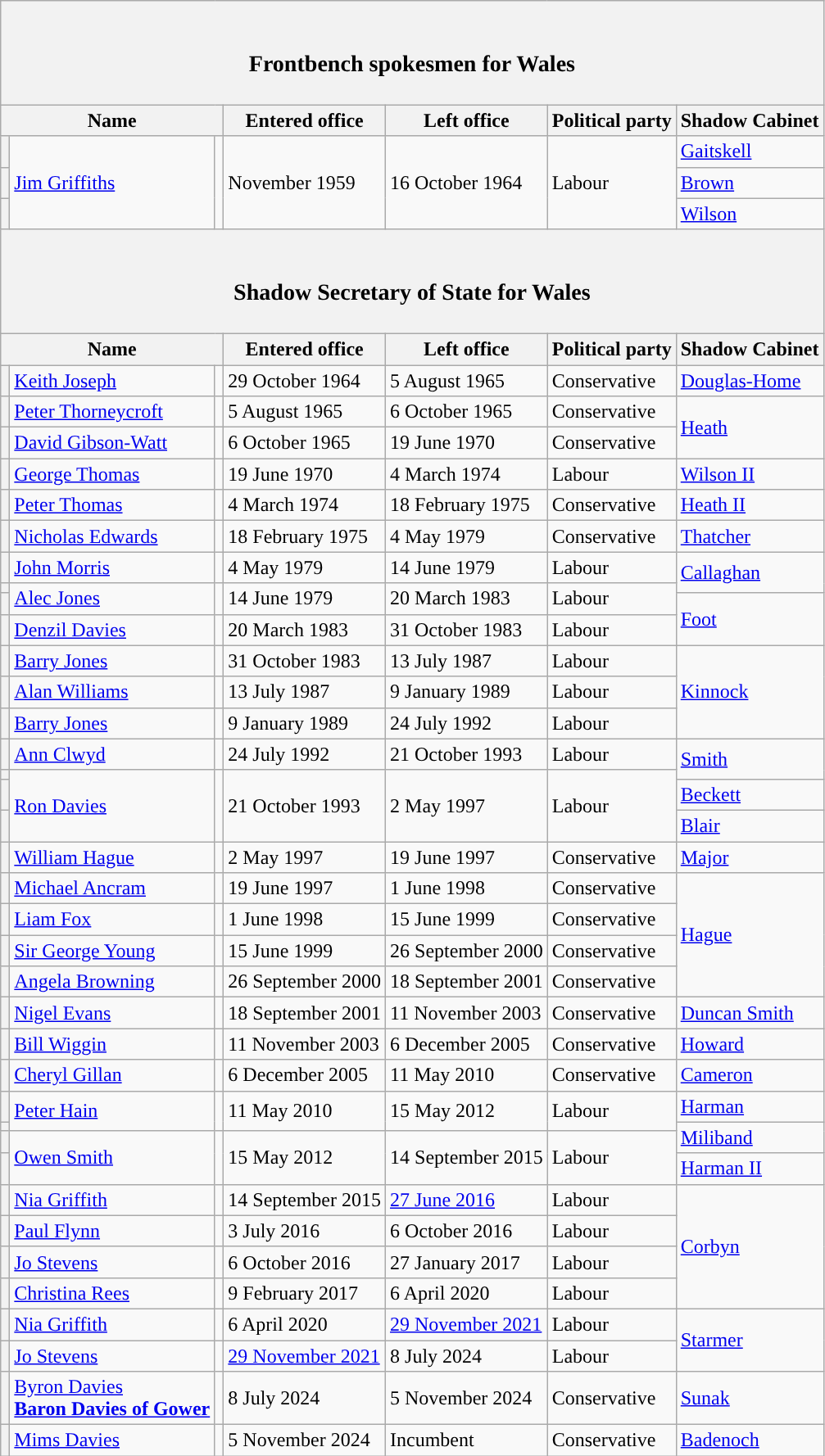<table class="wikitable">
<tr>
<th colspan=7><br><h3>Frontbench spokesmen for Wales</h3></th>
</tr>
<tr>
<th colspan=3>Name</th>
<th>Entered office</th>
<th>Left office</th>
<th>Political party</th>
<th>Shadow Cabinet</th>
</tr>
<tr>
<th style="background-color: "></th>
<td rowspan="3"><a href='#'>Jim Griffiths</a></td>
<td rowspan="3"></td>
<td rowspan="3">November 1959</td>
<td rowspan="3">16 October 1964</td>
<td rowspan="3">Labour</td>
<td><a href='#'>Gaitskell</a></td>
</tr>
<tr>
<th style="background-color: "></th>
<td><a href='#'>Brown</a></td>
</tr>
<tr>
<th style="background-color: "></th>
<td><a href='#'>Wilson</a></td>
</tr>
<tr>
<th colspan=7><br><h3>Shadow Secretary of State for Wales</h3></th>
</tr>
<tr>
<th colspan=3>Name</th>
<th>Entered office</th>
<th>Left office</th>
<th>Political party</th>
<th>Shadow Cabinet</th>
</tr>
<tr>
<th style="background-color: "></th>
<td><a href='#'>Keith Joseph</a></td>
<td></td>
<td>29 October 1964</td>
<td>5 August 1965</td>
<td>Conservative</td>
<td><a href='#'>Douglas-Home</a></td>
</tr>
<tr>
<th style="background-color: "></th>
<td><a href='#'>Peter Thorneycroft</a></td>
<td></td>
<td>5 August 1965</td>
<td>6 October 1965</td>
<td>Conservative</td>
<td rowspan="2" ><a href='#'>Heath</a></td>
</tr>
<tr>
<th style="background-color: "></th>
<td><a href='#'>David Gibson-Watt</a></td>
<td></td>
<td>6 October 1965</td>
<td>19 June 1970</td>
<td>Conservative</td>
</tr>
<tr>
<th style="background-color: "></th>
<td><a href='#'>George Thomas</a></td>
<td></td>
<td>19 June 1970</td>
<td>4 March 1974</td>
<td>Labour</td>
<td><a href='#'>Wilson II</a></td>
</tr>
<tr>
<th style="background-color: "></th>
<td><a href='#'>Peter Thomas</a></td>
<td></td>
<td>4 March 1974</td>
<td>18 February 1975</td>
<td>Conservative</td>
<td><a href='#'>Heath II</a></td>
</tr>
<tr>
<th style="background-color: "></th>
<td><a href='#'>Nicholas Edwards</a><br></td>
<td></td>
<td>18 February 1975</td>
<td>4 May 1979</td>
<td>Conservative</td>
<td><a href='#'>Thatcher</a></td>
</tr>
<tr>
<th style="background-color: "></th>
<td><a href='#'>John Morris</a><br></td>
<td></td>
<td>4 May 1979</td>
<td>14 June 1979</td>
<td>Labour</td>
<td rowspan="2" ><a href='#'>Callaghan</a></td>
</tr>
<tr>
<th style="background-color: "></th>
<td rowspan="2"><a href='#'>Alec Jones</a><br></td>
<td rowspan="2"></td>
<td rowspan="2">14 June 1979</td>
<td rowspan="2">20 March 1983</td>
<td rowspan="2">Labour</td>
</tr>
<tr>
<th style="background-color: "></th>
<td rowspan="2" ><a href='#'>Foot</a></td>
</tr>
<tr>
<th style="background-color: "></th>
<td><a href='#'>Denzil Davies</a><br></td>
<td></td>
<td>20 March 1983</td>
<td>31 October 1983</td>
<td>Labour</td>
</tr>
<tr>
<th style="background-color: "></th>
<td><a href='#'>Barry Jones</a><br></td>
<td></td>
<td>31 October 1983</td>
<td>13 July 1987</td>
<td>Labour</td>
<td rowspan="3" ><a href='#'>Kinnock</a></td>
</tr>
<tr>
<th style="background-color: "></th>
<td><a href='#'>Alan Williams</a><br></td>
<td></td>
<td>13 July 1987</td>
<td>9 January 1989</td>
<td>Labour</td>
</tr>
<tr>
<th style="background-color: "></th>
<td><a href='#'>Barry Jones</a><br></td>
<td></td>
<td>9 January 1989</td>
<td>24 July 1992</td>
<td>Labour</td>
</tr>
<tr>
<th style="background-color: "></th>
<td><a href='#'>Ann Clwyd</a><br></td>
<td></td>
<td>24 July 1992</td>
<td>21 October 1993</td>
<td>Labour</td>
<td rowspan="2" ><a href='#'>Smith</a></td>
</tr>
<tr>
<th style="background-color: "></th>
<td rowspan="3"><a href='#'>Ron Davies</a><br></td>
<td rowspan="3"></td>
<td rowspan="3">21 October 1993</td>
<td rowspan="3">2 May 1997</td>
<td rowspan="3">Labour</td>
</tr>
<tr>
<th style="background-color: "></th>
<td><a href='#'>Beckett</a></td>
</tr>
<tr>
<th style="background-color: "></th>
<td><a href='#'>Blair</a></td>
</tr>
<tr>
<th style="background-color: "></th>
<td><a href='#'>William Hague</a><br></td>
<td></td>
<td>2 May 1997</td>
<td>19 June 1997</td>
<td>Conservative</td>
<td><a href='#'>Major</a></td>
</tr>
<tr>
<th style="background-color: "></th>
<td><a href='#'>Michael Ancram</a><br></td>
<td></td>
<td>19 June 1997</td>
<td>1 June 1998</td>
<td>Conservative</td>
<td rowspan="4" ><a href='#'>Hague</a></td>
</tr>
<tr>
<th style="background-color: "></th>
<td><a href='#'>Liam Fox</a><br></td>
<td></td>
<td>1 June 1998</td>
<td>15 June 1999</td>
<td>Conservative</td>
</tr>
<tr>
<th style="background-color: "></th>
<td><a href='#'>Sir George Young</a><br></td>
<td></td>
<td>15 June 1999</td>
<td>26 September 2000</td>
<td>Conservative</td>
</tr>
<tr>
<th style="background-color: "></th>
<td><a href='#'>Angela Browning</a><br></td>
<td></td>
<td>26 September 2000</td>
<td>18 September 2001</td>
<td>Conservative</td>
</tr>
<tr>
<th style="background-color: "></th>
<td><a href='#'>Nigel Evans</a><br></td>
<td></td>
<td>18 September 2001</td>
<td>11 November 2003</td>
<td>Conservative</td>
<td><a href='#'>Duncan Smith</a></td>
</tr>
<tr>
<th style="background-color: "></th>
<td><a href='#'>Bill Wiggin</a><br></td>
<td></td>
<td>11 November 2003</td>
<td>6 December 2005</td>
<td>Conservative</td>
<td><a href='#'>Howard</a></td>
</tr>
<tr>
<th style="background-color: "></th>
<td><a href='#'>Cheryl Gillan</a><br></td>
<td></td>
<td>6 December 2005</td>
<td>11 May 2010</td>
<td>Conservative</td>
<td><a href='#'>Cameron</a></td>
</tr>
<tr>
<th style="background-color: "></th>
<td rowspan="2"><a href='#'>Peter Hain</a><br></td>
<td rowspan="2"></td>
<td rowspan="2">11 May 2010</td>
<td rowspan="2">15 May 2012</td>
<td rowspan="2">Labour</td>
<td><a href='#'>Harman</a></td>
</tr>
<tr>
<th style="background-color: "></th>
<td rowspan="2" ><a href='#'>Miliband</a></td>
</tr>
<tr>
<th style="background-color: "></th>
<td rowspan="2"><a href='#'>Owen Smith</a><br></td>
<td rowspan="2"></td>
<td rowspan="2">15 May 2012</td>
<td rowspan="2">14 September 2015</td>
<td rowspan="2">Labour</td>
</tr>
<tr>
<th style="background-color: "></th>
<td><a href='#'>Harman II</a></td>
</tr>
<tr>
<th style="background-color: "></th>
<td><a href='#'>Nia Griffith</a><br></td>
<td></td>
<td>14 September 2015</td>
<td><a href='#'>27 June 2016</a></td>
<td>Labour</td>
<td rowspan="4" ><a href='#'>Corbyn</a></td>
</tr>
<tr>
<th style="background-color: "></th>
<td><a href='#'>Paul Flynn</a><br></td>
<td></td>
<td>3 July 2016</td>
<td>6 October 2016</td>
<td>Labour</td>
</tr>
<tr>
<th style="background-color: "></th>
<td><a href='#'>Jo Stevens</a><br></td>
<td></td>
<td>6 October 2016</td>
<td>27 January 2017</td>
<td>Labour</td>
</tr>
<tr>
<th style="background-color: "></th>
<td><a href='#'>Christina Rees</a><br></td>
<td></td>
<td>9 February 2017</td>
<td>6 April 2020</td>
<td>Labour</td>
</tr>
<tr>
<th style="background-color: "></th>
<td><a href='#'>Nia Griffith</a><br></td>
<td></td>
<td>6 April 2020</td>
<td><a href='#'>29 November 2021</a></td>
<td>Labour</td>
<td rowspan="2" ><a href='#'>Starmer</a></td>
</tr>
<tr>
<th style="background-color: "></th>
<td><a href='#'>Jo Stevens</a><br></td>
<td></td>
<td><a href='#'>29 November 2021</a></td>
<td>8 July 2024</td>
<td>Labour</td>
</tr>
<tr>
<th style="background-color: "></th>
<td><a href='#'>Byron Davies<br> <strong>Baron Davies of Gower</strong></a></td>
<td></td>
<td>8 July 2024</td>
<td>5 November 2024</td>
<td>Conservative</td>
<td><a href='#'>Sunak</a></td>
</tr>
<tr>
<th style="background-color: "></th>
<td><a href='#'>Mims Davies</a></td>
<td></td>
<td>5 November 2024</td>
<td>Incumbent</td>
<td>Conservative</td>
<td><a href='#'>Badenoch</a></td>
</tr>
</table>
